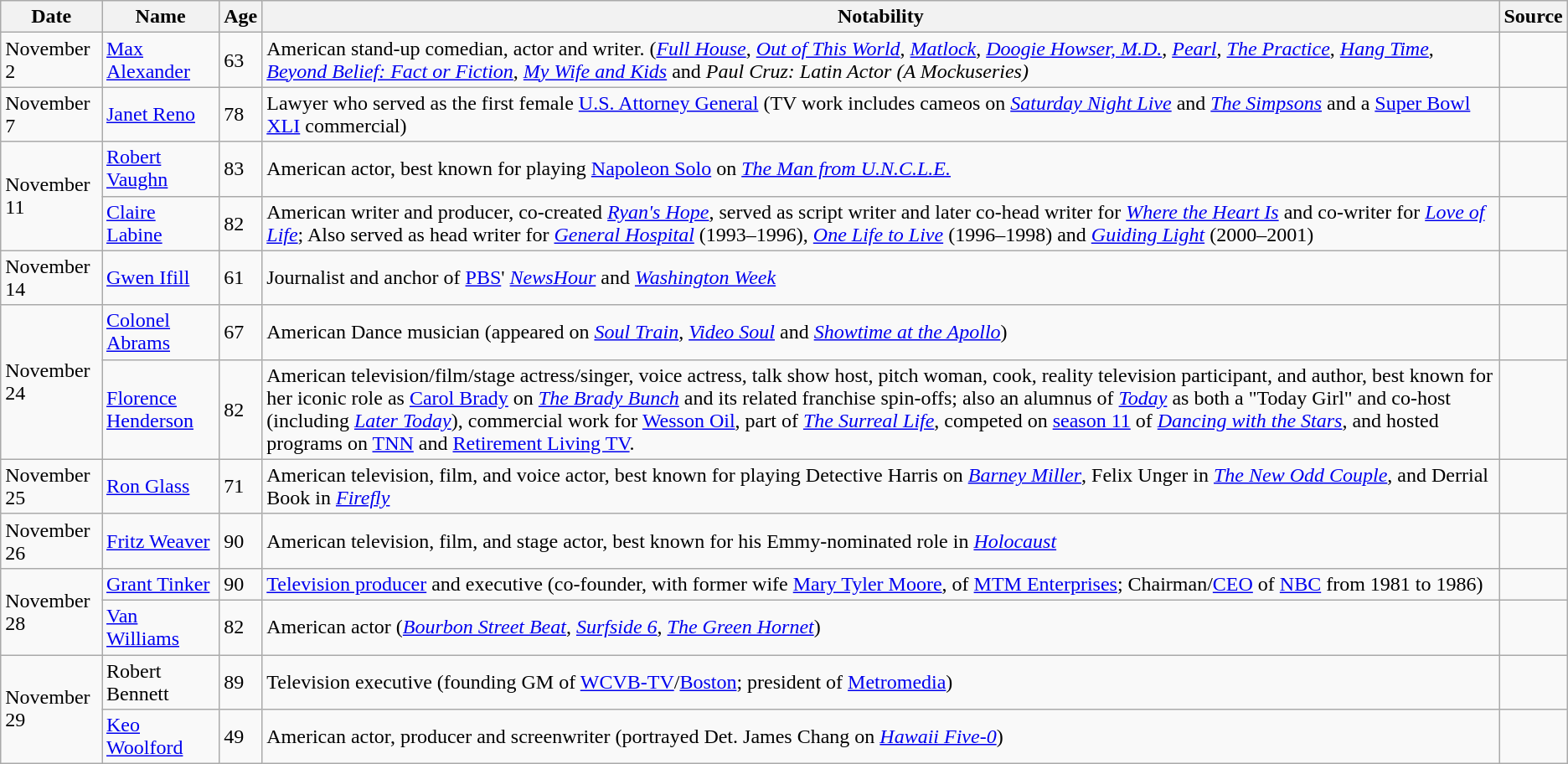<table class="wikitable sortable">
<tr ">
<th>Date</th>
<th>Name</th>
<th>Age</th>
<th class="unsortable">Notability</th>
<th class="unsortable">Source</th>
</tr>
<tr>
<td>November 2</td>
<td><a href='#'>Max Alexander</a></td>
<td>63</td>
<td>American stand-up comedian, actor and writer. (<em><a href='#'>Full House</a></em>, <em><a href='#'>Out of This World</a></em>, <em><a href='#'>Matlock</a></em>, <em><a href='#'>Doogie Howser, M.D.</a></em>, <em><a href='#'>Pearl</a></em>, <em><a href='#'>The Practice</a></em>, <em><a href='#'>Hang Time</a></em>, <em><a href='#'>Beyond Belief: Fact or Fiction</a></em>, <em><a href='#'>My Wife and Kids</a></em> and <em>Paul Cruz: Latin Actor (A Mockuseries)</em></td>
<td></td>
</tr>
<tr>
<td>November 7</td>
<td><a href='#'>Janet Reno</a></td>
<td>78</td>
<td>Lawyer who served as the first female <a href='#'>U.S. Attorney General</a> (TV work includes cameos  on <em><a href='#'>Saturday Night Live</a></em> and <em><a href='#'>The Simpsons</a></em> and a <a href='#'>Super Bowl XLI</a> commercial)</td>
<td></td>
</tr>
<tr>
<td rowspan=2>November 11</td>
<td><a href='#'>Robert Vaughn</a></td>
<td>83</td>
<td>American actor, best known for playing <a href='#'>Napoleon Solo</a> on <em><a href='#'>The Man from U.N.C.L.E.</a></em></td>
<td></td>
</tr>
<tr>
<td><a href='#'>Claire Labine</a></td>
<td>82</td>
<td>American writer and producer, co-created <em><a href='#'>Ryan's Hope</a></em>, served as script writer and later co-head writer for <em><a href='#'>Where the Heart Is</a></em> and co-writer for <em><a href='#'>Love of Life</a></em>; Also served as head writer for <em><a href='#'>General Hospital</a></em> (1993–1996), <em><a href='#'>One Life to Live</a></em> (1996–1998) and <em><a href='#'>Guiding Light</a></em> (2000–2001)</td>
<td></td>
</tr>
<tr>
<td>November 14</td>
<td><a href='#'>Gwen Ifill</a></td>
<td>61</td>
<td>Journalist and anchor of <a href='#'>PBS</a>' <em><a href='#'>NewsHour</a></em> and <em><a href='#'>Washington Week</a></em></td>
<td></td>
</tr>
<tr>
<td rowspan=2>November 24</td>
<td><a href='#'>Colonel Abrams</a></td>
<td>67</td>
<td>American Dance musician (appeared on <em><a href='#'>Soul Train</a></em>, <em><a href='#'>Video Soul</a></em> and <em><a href='#'>Showtime at the Apollo</a></em>)</td>
<td></td>
</tr>
<tr>
<td><a href='#'>Florence Henderson</a></td>
<td>82</td>
<td>American television/film/stage actress/singer, voice actress, talk show host, pitch woman, cook, reality television participant, and author, best known for her iconic role as <a href='#'>Carol Brady</a> on <em><a href='#'>The Brady Bunch</a></em> and its related franchise spin-offs; also an alumnus of <em><a href='#'>Today</a></em> as both a "Today Girl" and co-host (including <em><a href='#'>Later Today</a></em>), commercial work for <a href='#'>Wesson Oil</a>, part of <em><a href='#'>The Surreal Life</a></em>, competed on <a href='#'>season 11</a> of <em><a href='#'>Dancing with the Stars</a></em>, and hosted programs on <a href='#'>TNN</a> and <a href='#'>Retirement Living TV</a>.</td>
<td></td>
</tr>
<tr>
<td>November 25</td>
<td><a href='#'>Ron Glass</a></td>
<td>71</td>
<td>American television, film, and voice actor, best known for playing Detective Harris on <em><a href='#'>Barney Miller</a></em>, Felix Unger in <em><a href='#'>The New Odd Couple</a></em>, and Derrial Book in <em><a href='#'>Firefly</a></em></td>
<td></td>
</tr>
<tr>
<td>November 26</td>
<td><a href='#'>Fritz Weaver</a></td>
<td>90</td>
<td>American television, film, and stage actor, best known for his Emmy-nominated role in <em><a href='#'>Holocaust</a></em></td>
<td></td>
</tr>
<tr>
<td rowspan="2">November 28</td>
<td><a href='#'>Grant Tinker</a></td>
<td>90</td>
<td><a href='#'>Television producer</a> and executive (co-founder, with former wife <a href='#'>Mary Tyler Moore</a>, of <a href='#'>MTM Enterprises</a>; Chairman/<a href='#'>CEO</a> of <a href='#'>NBC</a> from 1981 to 1986)</td>
<td></td>
</tr>
<tr>
<td><a href='#'>Van Williams</a></td>
<td>82</td>
<td>American actor (<em><a href='#'>Bourbon Street Beat</a></em>, <em><a href='#'>Surfside 6</a></em>, <em><a href='#'>The Green Hornet</a></em>)</td>
<td></td>
</tr>
<tr>
<td rowspan="2">November 29</td>
<td>Robert Bennett</td>
<td>89</td>
<td>Television executive (founding GM of <a href='#'>WCVB-TV</a>/<a href='#'>Boston</a>; president of <a href='#'>Metromedia</a>)</td>
<td></td>
</tr>
<tr>
<td><a href='#'>Keo Woolford</a></td>
<td>49</td>
<td>American actor, producer and screenwriter (portrayed Det. James Chang on <em><a href='#'>Hawaii Five-0</a></em>)</td>
<td></td>
</tr>
</table>
